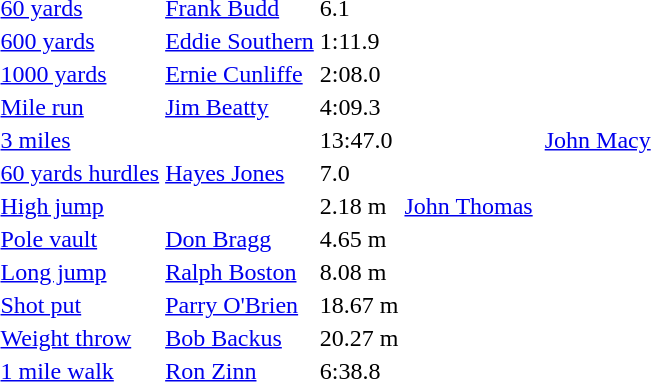<table>
<tr>
<td><a href='#'>60 yards</a></td>
<td><a href='#'>Frank Budd</a></td>
<td>6.1</td>
<td></td>
<td></td>
<td></td>
<td></td>
</tr>
<tr>
<td><a href='#'>600 yards</a></td>
<td><a href='#'>Eddie Southern</a></td>
<td>1:11.9</td>
<td></td>
<td></td>
<td></td>
<td></td>
</tr>
<tr>
<td><a href='#'>1000 yards</a></td>
<td><a href='#'>Ernie Cunliffe</a></td>
<td>2:08.0</td>
<td></td>
<td></td>
<td></td>
<td></td>
</tr>
<tr>
<td><a href='#'>Mile run</a></td>
<td><a href='#'>Jim Beatty</a></td>
<td>4:09.3</td>
<td></td>
<td></td>
<td></td>
<td></td>
</tr>
<tr>
<td><a href='#'>3 miles</a></td>
<td></td>
<td>13:47.0</td>
<td></td>
<td></td>
<td><a href='#'>John Macy</a></td>
<td></td>
</tr>
<tr>
<td><a href='#'>60 yards hurdles</a></td>
<td><a href='#'>Hayes Jones</a></td>
<td>7.0</td>
<td></td>
<td></td>
<td></td>
<td></td>
</tr>
<tr>
<td><a href='#'>High jump</a></td>
<td></td>
<td>2.18 m</td>
<td><a href='#'>John Thomas</a></td>
<td></td>
<td></td>
<td></td>
</tr>
<tr>
<td><a href='#'>Pole vault</a></td>
<td><a href='#'>Don Bragg</a></td>
<td>4.65 m</td>
<td></td>
<td></td>
<td></td>
<td></td>
</tr>
<tr>
<td><a href='#'>Long jump</a></td>
<td><a href='#'>Ralph Boston</a></td>
<td>8.08 m</td>
<td></td>
<td></td>
<td></td>
<td></td>
</tr>
<tr>
<td><a href='#'>Shot put</a></td>
<td><a href='#'>Parry O'Brien</a></td>
<td>18.67 m</td>
<td></td>
<td></td>
<td></td>
<td></td>
</tr>
<tr>
<td><a href='#'>Weight throw</a></td>
<td><a href='#'>Bob Backus</a></td>
<td>20.27 m</td>
<td></td>
<td></td>
<td></td>
<td></td>
</tr>
<tr>
<td><a href='#'>1 mile walk</a></td>
<td><a href='#'>Ron Zinn</a></td>
<td>6:38.8</td>
<td></td>
<td></td>
<td></td>
<td></td>
</tr>
</table>
